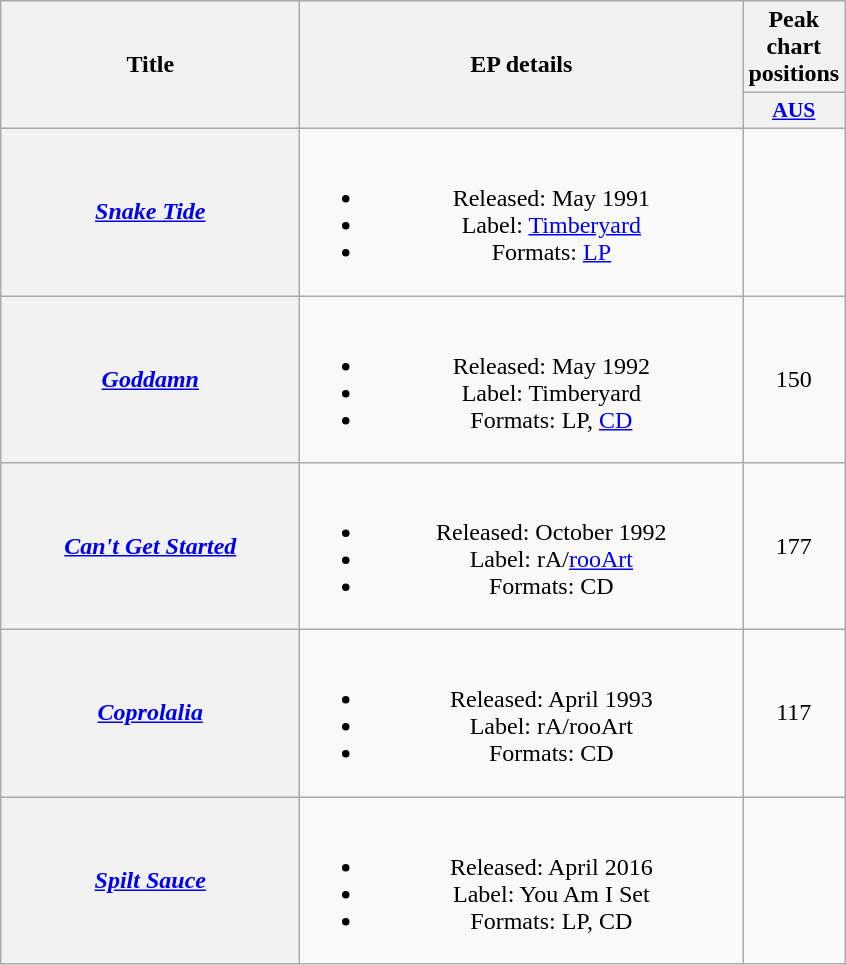<table class="wikitable plainrowheaders" style="text-align:center;">
<tr>
<th scope="col" rowspan="2" style="width:12em;">Title</th>
<th scope="col" rowspan="2" style="width:18em;">EP details</th>
<th scope="col" colspan="1">Peak chart positions</th>
</tr>
<tr>
<th scope="col" style="width:3em;font-size:90%;"><a href='#'>AUS</a><br></th>
</tr>
<tr>
<th scope="row"><em><a href='#'>Snake Tide</a></em></th>
<td><br><ul><li>Released: May 1991</li><li>Label: <a href='#'>Timberyard</a></li><li>Formats: <a href='#'>LP</a></li></ul></td>
<td></td>
</tr>
<tr>
<th scope="row"><em><a href='#'>Goddamn</a></em></th>
<td><br><ul><li>Released: May 1992</li><li>Label: Timberyard</li><li>Formats: LP, <a href='#'>CD</a></li></ul></td>
<td>150</td>
</tr>
<tr>
<th scope="row"><em><a href='#'>Can't Get Started</a></em></th>
<td><br><ul><li>Released: October 1992</li><li>Label: rA/<a href='#'>rooArt</a></li><li>Formats: CD</li></ul></td>
<td>177</td>
</tr>
<tr>
<th scope="row"><em><a href='#'>Coprolalia</a></em></th>
<td><br><ul><li>Released: April 1993</li><li>Label: rA/rooArt</li><li>Formats: CD</li></ul></td>
<td>117</td>
</tr>
<tr>
<th scope="row"><em><a href='#'>Spilt Sauce</a></em></th>
<td><br><ul><li>Released: April 2016</li><li>Label: You Am I Set</li><li>Formats: LP, CD</li></ul></td>
<td></td>
</tr>
</table>
